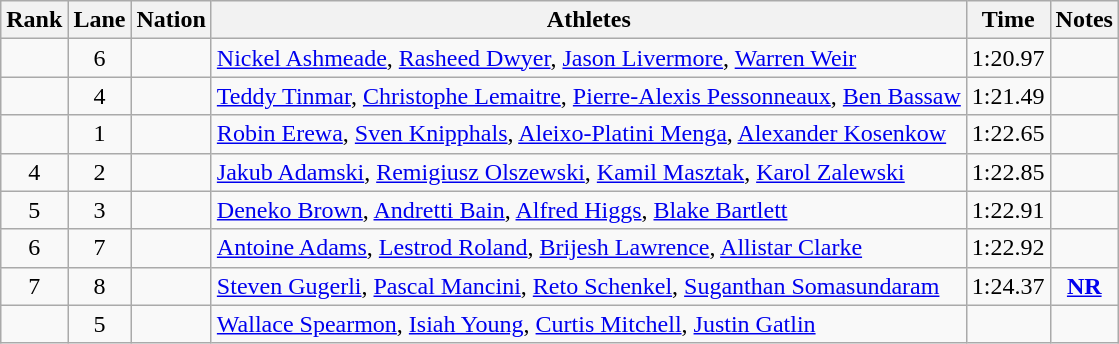<table class="wikitable sortable" style="text-align:center">
<tr>
<th>Rank</th>
<th>Lane</th>
<th>Nation</th>
<th>Athletes</th>
<th>Time</th>
<th>Notes</th>
</tr>
<tr>
<td></td>
<td>6</td>
<td align=left></td>
<td align=left><a href='#'>Nickel Ashmeade</a>, <a href='#'>Rasheed Dwyer</a>, <a href='#'>Jason Livermore</a>, <a href='#'>Warren Weir</a></td>
<td>1:20.97</td>
<td></td>
</tr>
<tr>
<td></td>
<td>4</td>
<td align=left></td>
<td align=left><a href='#'>Teddy Tinmar</a>, <a href='#'>Christophe Lemaitre</a>, <a href='#'>Pierre-Alexis Pessonneaux</a>, <a href='#'>Ben Bassaw</a></td>
<td>1:21.49</td>
<td></td>
</tr>
<tr>
<td></td>
<td>1</td>
<td align=left></td>
<td align=left><a href='#'>Robin Erewa</a>, <a href='#'>Sven Knipphals</a>, <a href='#'>Aleixo-Platini Menga</a>, <a href='#'>Alexander Kosenkow</a></td>
<td>1:22.65</td>
<td></td>
</tr>
<tr>
<td>4</td>
<td>2</td>
<td align=left></td>
<td align=left><a href='#'>Jakub Adamski</a>, <a href='#'>Remigiusz Olszewski</a>, <a href='#'>Kamil Masztak</a>, <a href='#'>Karol Zalewski</a></td>
<td>1:22.85</td>
<td></td>
</tr>
<tr>
<td>5</td>
<td>3</td>
<td align=left></td>
<td align=left><a href='#'>Deneko Brown</a>, <a href='#'>Andretti Bain</a>, <a href='#'>Alfred Higgs</a>, <a href='#'>Blake Bartlett</a></td>
<td>1:22.91</td>
<td></td>
</tr>
<tr>
<td>6</td>
<td>7</td>
<td align=left></td>
<td align=left><a href='#'>Antoine Adams</a>, <a href='#'>Lestrod Roland</a>, <a href='#'>Brijesh Lawrence</a>, <a href='#'>Allistar Clarke</a></td>
<td>1:22.92</td>
<td></td>
</tr>
<tr>
<td>7</td>
<td>8</td>
<td align=left></td>
<td align=left><a href='#'>Steven Gugerli</a>, <a href='#'>Pascal Mancini</a>, <a href='#'>Reto Schenkel</a>, <a href='#'>Suganthan Somasundaram</a></td>
<td>1:24.37</td>
<td><strong><a href='#'>NR</a></strong></td>
</tr>
<tr>
<td></td>
<td>5</td>
<td align=left></td>
<td align=left><a href='#'>Wallace Spearmon</a>, <a href='#'>Isiah Young</a>, <a href='#'>Curtis Mitchell</a>, <a href='#'>Justin Gatlin</a></td>
<td></td>
<td></td>
</tr>
</table>
